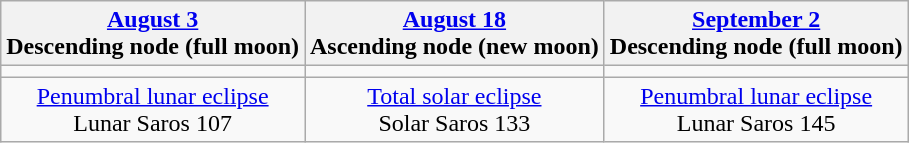<table class="wikitable">
<tr>
<th><a href='#'>August 3</a><br>Descending node (full moon)<br></th>
<th><a href='#'>August 18</a><br>Ascending node (new moon)<br></th>
<th><a href='#'>September 2</a><br>Descending node (full moon)<br></th>
</tr>
<tr>
<td></td>
<td></td>
<td></td>
</tr>
<tr align=center>
<td><a href='#'>Penumbral lunar eclipse</a><br>Lunar Saros 107</td>
<td><a href='#'>Total solar eclipse</a><br>Solar Saros 133</td>
<td><a href='#'>Penumbral lunar eclipse</a><br>Lunar Saros 145</td>
</tr>
</table>
